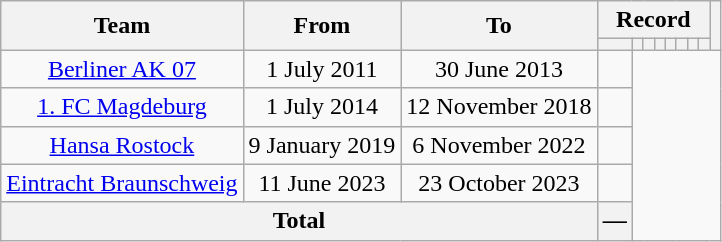<table class="wikitable" style="text-align: center">
<tr>
<th rowspan="2">Team</th>
<th rowspan="2">From</th>
<th rowspan="2">To</th>
<th colspan="8">Record</th>
<th rowspan=2></th>
</tr>
<tr>
<th></th>
<th></th>
<th></th>
<th></th>
<th></th>
<th></th>
<th></th>
<th></th>
</tr>
<tr>
<td><a href='#'>Berliner AK 07</a></td>
<td>1 July 2011</td>
<td>30 June 2013<br></td>
<td></td>
</tr>
<tr>
<td><a href='#'>1. FC Magdeburg</a></td>
<td>1 July 2014</td>
<td>12 November 2018<br></td>
<td></td>
</tr>
<tr>
<td><a href='#'>Hansa Rostock</a></td>
<td>9 January 2019</td>
<td>6 November 2022<br></td>
<td></td>
</tr>
<tr>
<td><a href='#'>Eintracht Braunschweig</a></td>
<td>11 June 2023</td>
<td>23 October 2023<br></td>
<td></td>
</tr>
<tr>
<th colspan="3">Total<br></th>
<th>—</th>
</tr>
</table>
